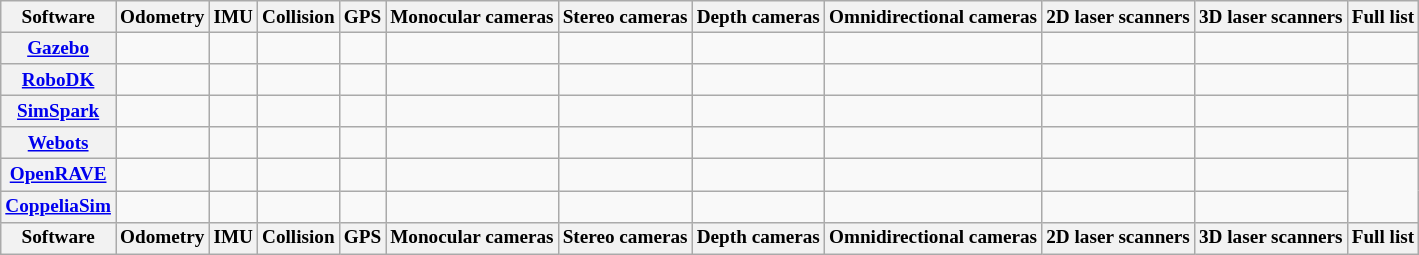<table class="wikitable sortable" style="font-size: 80%; text-align: center; width: auto;">
<tr>
<th>Software</th>
<th>Odometry</th>
<th>IMU</th>
<th>Collision</th>
<th>GPS</th>
<th>Monocular cameras</th>
<th>Stereo cameras</th>
<th>Depth cameras</th>
<th>Omnidirectional cameras</th>
<th>2D laser scanners</th>
<th>3D laser scanners</th>
<th>Full list</th>
</tr>
<tr>
<th><a href='#'>Gazebo</a></th>
<td></td>
<td></td>
<td></td>
<td></td>
<td></td>
<td></td>
<td></td>
<td></td>
<td></td>
<td></td>
<td></td>
</tr>
<tr>
<th><a href='#'>RoboDK</a></th>
<td></td>
<td></td>
<td></td>
<td></td>
<td></td>
<td></td>
<td></td>
<td></td>
<td></td>
<td></td>
<td></td>
</tr>
<tr>
<th><a href='#'>SimSpark</a></th>
<td></td>
<td></td>
<td></td>
<td></td>
<td></td>
<td></td>
<td></td>
<td></td>
<td></td>
<td></td>
<td></td>
</tr>
<tr>
<th><a href='#'>Webots</a></th>
<td></td>
<td></td>
<td></td>
<td></td>
<td></td>
<td></td>
<td></td>
<td></td>
<td></td>
<td></td>
<td></td>
</tr>
<tr>
<th><a href='#'>OpenRAVE</a></th>
<td></td>
<td></td>
<td></td>
<td></td>
<td></td>
<td></td>
<td></td>
<td></td>
<td></td>
<td></td>
</tr>
<tr>
<th><a href='#'>CoppeliaSim</a></th>
<td></td>
<td></td>
<td></td>
<td></td>
<td></td>
<td></td>
<td></td>
<td></td>
<td></td>
<td></td>
</tr>
<tr class="sortbottom">
<th>Software</th>
<th>Odometry</th>
<th>IMU</th>
<th>Collision</th>
<th>GPS</th>
<th>Monocular cameras</th>
<th>Stereo cameras</th>
<th>Depth cameras</th>
<th>Omnidirectional cameras</th>
<th>2D laser scanners</th>
<th>3D laser scanners</th>
<th>Full list</th>
</tr>
</table>
